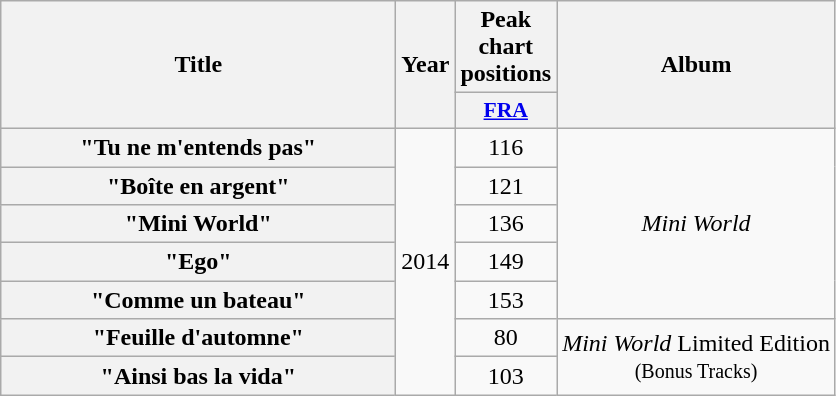<table class="wikitable plainrowheaders" style="text-align:center;" border="1">
<tr>
<th scope="col" rowspan="2" style="width:16em;">Title</th>
<th scope="col" rowspan="2">Year</th>
<th scope="col" colspan="1">Peak chart positions</th>
<th scope="col" rowspan="2">Album</th>
</tr>
<tr>
<th scope="col" style="width:3em; font-size:90%;"><a href='#'>FRA</a><br></th>
</tr>
<tr>
<th scope="row">"Tu ne m'entends pas"</th>
<td rowspan="7">2014</td>
<td>116</td>
<td rowspan="5"><em>Mini World</em></td>
</tr>
<tr>
<th scope="row">"Boîte en argent"</th>
<td>121</td>
</tr>
<tr>
<th scope="row">"Mini World"</th>
<td>136</td>
</tr>
<tr>
<th scope="row">"Ego"</th>
<td>149</td>
</tr>
<tr>
<th scope="row">"Comme un bateau"</th>
<td>153</td>
</tr>
<tr>
<th scope="row">"Feuille d'automne"</th>
<td>80</td>
<td rowspan="2"><em>Mini World</em> Limited Edition <br><small>(Bonus Tracks)</small></td>
</tr>
<tr>
<th scope="row">"Ainsi bas la vida"</th>
<td>103</td>
</tr>
</table>
